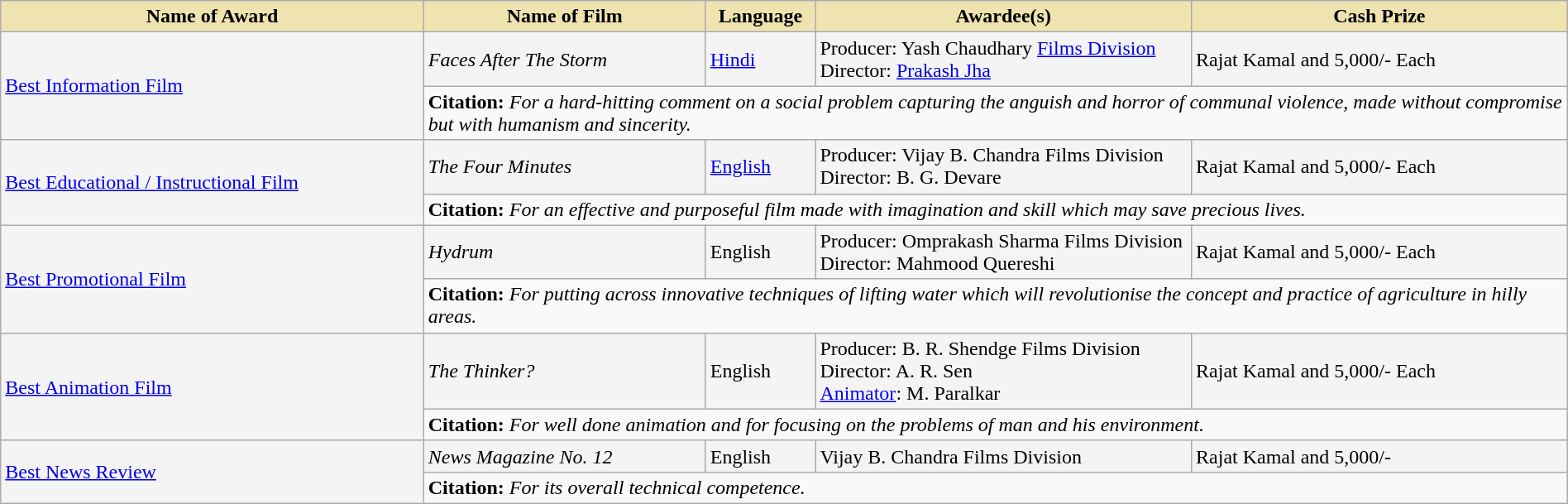<table class="wikitable" style="width:100%;">
<tr>
<th style="background-color:#EFE4B0;width:27%;">Name of Award</th>
<th style="background-color:#EFE4B0;width:18%;">Name of Film</th>
<th style="background-color:#EFE4B0;width:7%;">Language</th>
<th style="background-color:#EFE4B0;width:24%;">Awardee(s)</th>
<th style="background-color:#EFE4B0;width:24%;">Cash Prize</th>
</tr>
<tr style="background-color:#F4F4F4">
<td rowspan="2"><a href='#'>Best Information Film</a></td>
<td><em>Faces After The Storm</em></td>
<td><a href='#'>Hindi</a></td>
<td>Producer: Yash Chaudhary  <a href='#'>Films Division</a><br>Director: <a href='#'>Prakash Jha</a></td>
<td>Rajat Kamal and 5,000/- Each</td>
</tr>
<tr style="background-color:#F9F9F9">
<td colspan="4"><strong>Citation:</strong> <em>For a hard-hitting comment on a social problem capturing the anguish and horror of communal violence, made without compromise but with humanism and sincerity.</em></td>
</tr>
<tr style="background-color:#F4F4F4">
<td rowspan="2"><a href='#'>Best Educational / Instructional Film</a></td>
<td><em>The Four Minutes</em></td>
<td><a href='#'>English</a></td>
<td>Producer: Vijay B. Chandra  Films Division<br>Director: B. G. Devare</td>
<td>Rajat Kamal and 5,000/- Each</td>
</tr>
<tr style="background-color:#F9F9F9">
<td colspan="4"><strong>Citation:</strong> <em>For an effective and purposeful film made with imagination and skill which may save precious lives.</em></td>
</tr>
<tr style="background-color:#F4F4F4">
<td rowspan="2"><a href='#'>Best Promotional Film</a></td>
<td><em>Hydrum</em></td>
<td>English</td>
<td>Producer: Omprakash Sharma  Films Division<br>Director: Mahmood Quereshi</td>
<td>Rajat Kamal and 5,000/- Each</td>
</tr>
<tr style="background-color:#F9F9F9">
<td colspan="4"><strong>Citation:</strong> <em>For putting across innovative techniques of lifting water which will revolutionise the concept and practice of agriculture in hilly areas.</em></td>
</tr>
<tr style="background-color:#F4F4F4">
<td rowspan="2"><a href='#'>Best Animation Film</a></td>
<td><em>The Thinker?</em></td>
<td>English</td>
<td>Producer: B. R. Shendge  Films Division<br>Director: A. R. Sen<br><a href='#'>Animator</a>: M. Paralkar</td>
<td>Rajat Kamal and 5,000/- Each</td>
</tr>
<tr style="background-color:#F9F9F9">
<td colspan="4"><strong>Citation:</strong> <em>For well done animation and for focusing on the problems of man and his environment.</em></td>
</tr>
<tr style="background-color:#F4F4F4">
<td rowspan="2"><a href='#'>Best News Review</a></td>
<td><em>News Magazine No. 12</em></td>
<td>English</td>
<td>Vijay B. Chandra  Films Division</td>
<td>Rajat Kamal and 5,000/-</td>
</tr>
<tr style="background-color:#F9F9F9">
<td colspan="4"><strong>Citation:</strong> <em>For its overall technical competence.</em></td>
</tr>
</table>
